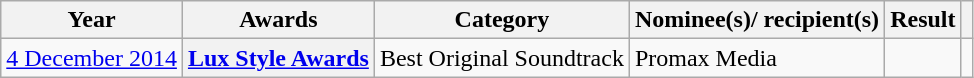<table class="wikitable plainrowheaders">
<tr>
<th>Year</th>
<th>Awards</th>
<th>Category</th>
<th>Nominee(s)/ recipient(s)</th>
<th>Result</th>
<th></th>
</tr>
<tr>
<td><a href='#'>4 December 2014</a></td>
<th scope="row"><a href='#'>Lux Style Awards</a></th>
<td>Best Original Soundtrack</td>
<td>Promax Media</td>
<td></td>
<td></td>
</tr>
</table>
